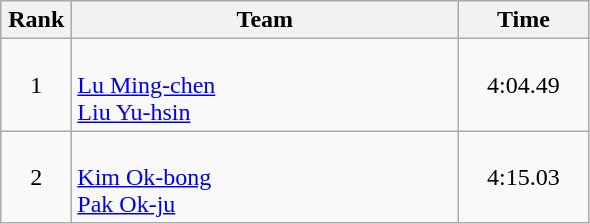<table class=wikitable style="text-align:center">
<tr>
<th width=40>Rank</th>
<th width=250>Team</th>
<th width=80>Time</th>
</tr>
<tr>
<td>1</td>
<td align=left><br><a href='#'>Lu Ming-chen</a><br><a href='#'>Liu Yu-hsin</a></td>
<td>4:04.49</td>
</tr>
<tr>
<td>2</td>
<td align=left><br><a href='#'>Kim Ok-bong</a><br><a href='#'>Pak Ok-ju</a></td>
<td>4:15.03</td>
</tr>
</table>
